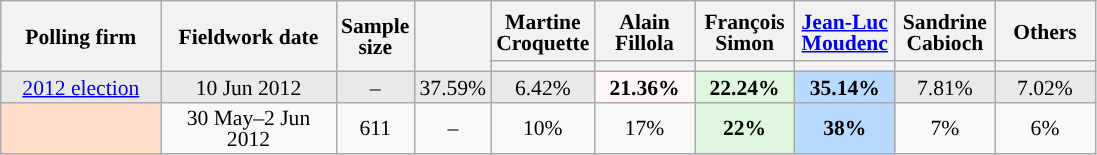<table class="wikitable sortable" style="text-align:center;font-size:90%;line-height:14px;">
<tr style="height:40px;">
<th style="width:100px;" rowspan="2">Polling firm</th>
<th style="width:110px;" rowspan="2">Fieldwork date</th>
<th style="width:35px;" rowspan="2">Sample<br>size</th>
<th style="width:30px;" rowspan="2"></th>
<th class="unsortable" style="width:60px;">Martine Croquette<br></th>
<th class="unsortable" style="width:60px;">Alain Fillola<br></th>
<th class="unsortable" style="width:60px;">François Simon<br></th>
<th class="unsortable" style="width:60px;"><a href='#'>Jean-Luc Moudenc</a><br></th>
<th class="unsortable" style="width:60px;">Sandrine Cabioch<br></th>
<th class="unsortable" style="width:60px;">Others</th>
</tr>
<tr>
<th style="background:"></th>
<th style="background:"></th>
<th style="background:"></th>
<th style="background:"></th>
<th style="background:"></th>
<th style="background:"></th>
</tr>
<tr style="background:#E9E9E9;">
<td><a href='#'>2012 election</a></td>
<td data-sort-value="2012-06-10">10 Jun 2012</td>
<td>–</td>
<td>37.59%</td>
<td>6.42%</td>
<td style="background:#FFF7F7;"><strong>21.36%</strong></td>
<td style="background:#DEF7DE;"><strong>22.24%</strong></td>
<td style="background:#B9DAFF;"><strong>35.14%</strong></td>
<td>7.81%</td>
<td>7.02%</td>
</tr>
<tr>
<td style="background:#FFDFCC;"></td>
<td data-sort-value="2012-06-02">30 May–2 Jun 2012</td>
<td>611</td>
<td>–</td>
<td>10%</td>
<td>17%</td>
<td style="background:#DEF7DE;"><strong>22%</strong></td>
<td style="background:#B9DAFF;"><strong>38%</strong></td>
<td>7%</td>
<td>6%</td>
</tr>
</table>
